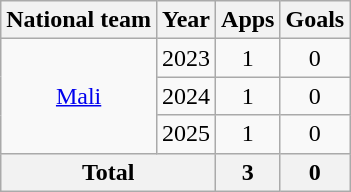<table class=wikitable style="text-align:center">
<tr>
<th>National team</th>
<th>Year</th>
<th>Apps</th>
<th>Goals</th>
</tr>
<tr>
<td rowspan="3"><a href='#'>Mali</a></td>
<td>2023</td>
<td>1</td>
<td>0</td>
</tr>
<tr>
<td>2024</td>
<td>1</td>
<td>0</td>
</tr>
<tr>
<td>2025</td>
<td>1</td>
<td>0</td>
</tr>
<tr>
<th colspan="2">Total</th>
<th>3</th>
<th>0</th>
</tr>
</table>
